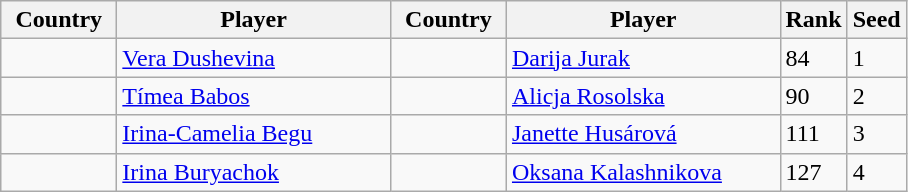<table class="sortable wikitable">
<tr>
<th width="70">Country</th>
<th width="175">Player</th>
<th width="70">Country</th>
<th width="175">Player</th>
<th>Rank</th>
<th>Seed</th>
</tr>
<tr>
<td></td>
<td><a href='#'>Vera Dushevina</a></td>
<td></td>
<td><a href='#'>Darija Jurak</a></td>
<td>84</td>
<td>1</td>
</tr>
<tr>
<td></td>
<td><a href='#'>Tímea Babos</a></td>
<td></td>
<td><a href='#'>Alicja Rosolska</a></td>
<td>90</td>
<td>2</td>
</tr>
<tr>
<td></td>
<td><a href='#'>Irina-Camelia Begu</a></td>
<td></td>
<td><a href='#'>Janette Husárová</a></td>
<td>111</td>
<td>3</td>
</tr>
<tr>
<td></td>
<td><a href='#'>Irina Buryachok</a></td>
<td></td>
<td><a href='#'>Oksana Kalashnikova</a></td>
<td>127</td>
<td>4</td>
</tr>
</table>
